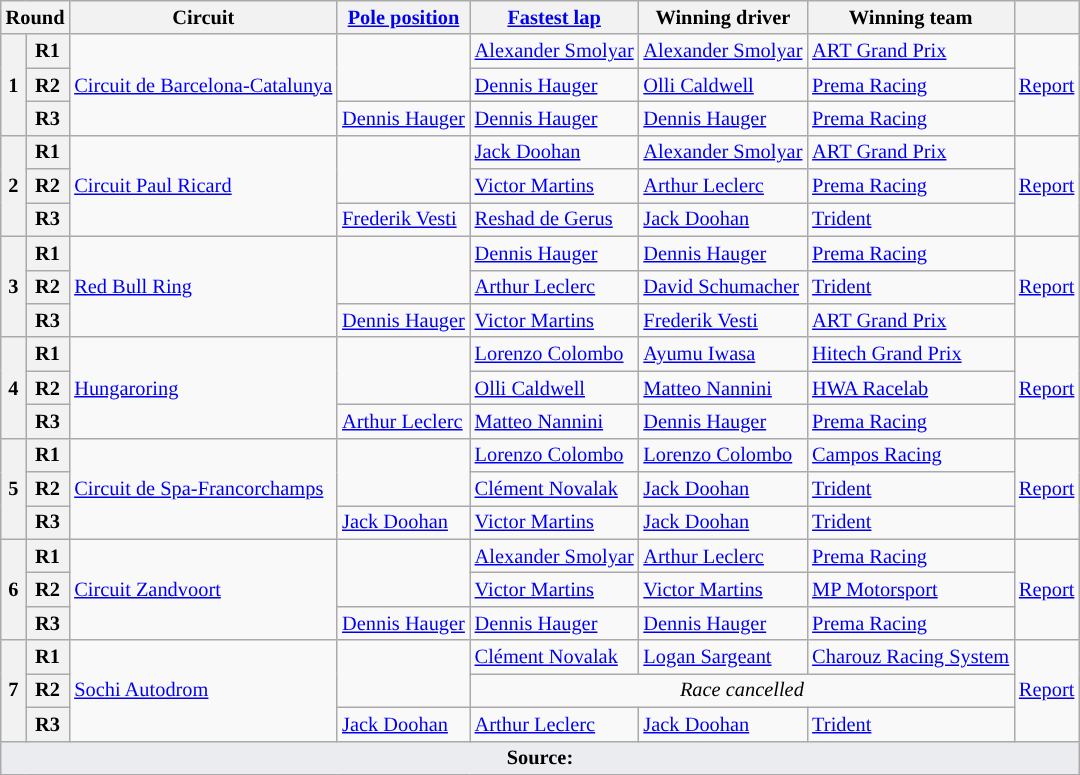<table class="wikitable" style="font-size: 85%;">
<tr>
<th colspan=2>Round</th>
<th>Circuit</th>
<th nowrap><a href='#'>Pole position</a></th>
<th nowrap><a href='#'>Fastest lap</a></th>
<th nowrap>Winning driver</th>
<th nowrap>Winning team</th>
<th nowrap></th>
</tr>
<tr>
<th rowspan=3>1</th>
<th>R1</th>
<td rowspan=3 nowrap> <a href='#'>Circuit de Barcelona-Catalunya</a></td>
<td rowspan="2"></td>
<td nowrap> <a href='#'>Alexander Smolyar</a></td>
<td nowrap> <a href='#'>Alexander Smolyar</a></td>
<td> <a href='#'>ART Grand Prix</a></td>
<td rowspan=3><a href='#'>Report</a></td>
</tr>
<tr>
<th>R2</th>
<td> <a href='#'>Dennis Hauger</a></td>
<td> <a href='#'>Olli Caldwell</a></td>
<td> <a href='#'>Prema Racing</a></td>
</tr>
<tr>
<th>R3</th>
<td nowrap> <a href='#'>Dennis Hauger</a></td>
<td> <a href='#'>Dennis Hauger</a></td>
<td> <a href='#'>Dennis Hauger</a></td>
<td> <a href='#'>Prema Racing</a></td>
</tr>
<tr>
<th rowspan=3>2</th>
<th>R1</th>
<td rowspan=3> <a href='#'>Circuit Paul Ricard</a></td>
<td rowspan="2"></td>
<td> <a href='#'>Jack Doohan</a></td>
<td> <a href='#'>Alexander Smolyar</a></td>
<td> <a href='#'>ART Grand Prix</a></td>
<td rowspan=3><a href='#'>Report</a></td>
</tr>
<tr>
<th>R2</th>
<td> <a href='#'>Victor Martins</a></td>
<td> <a href='#'>Arthur Leclerc</a></td>
<td> <a href='#'>Prema Racing</a></td>
</tr>
<tr>
<th>R3</th>
<td nowrap> <a href='#'>Frederik Vesti</a></td>
<td> <a href='#'>Reshad de Gerus</a></td>
<td> <a href='#'>Jack Doohan</a></td>
<td> <a href='#'>Trident</a></td>
</tr>
<tr>
<th rowspan=3>3</th>
<th>R1</th>
<td rowspan=3> <a href='#'>Red Bull Ring</a></td>
<td rowspan="2"></td>
<td> <a href='#'>Dennis Hauger</a></td>
<td> <a href='#'>Dennis Hauger</a></td>
<td> <a href='#'>Prema Racing</a></td>
<td rowspan=3><a href='#'>Report</a></td>
</tr>
<tr>
<th>R2</th>
<td> <a href='#'>Arthur Leclerc</a></td>
<td nowrap> <a href='#'>David Schumacher</a></td>
<td> <a href='#'>Trident</a></td>
</tr>
<tr>
<th>R3</th>
<td> <a href='#'>Dennis Hauger</a></td>
<td> <a href='#'>Victor Martins</a></td>
<td> <a href='#'>Frederik Vesti</a></td>
<td nowrap> <a href='#'>ART Grand Prix</a></td>
</tr>
<tr>
<th rowspan=3>4</th>
<th>R1</th>
<td rowspan=3> <a href='#'>Hungaroring</a></td>
<td rowspan="2"></td>
<td> <a href='#'>Lorenzo Colombo</a></td>
<td> <a href='#'>Ayumu Iwasa</a></td>
<td nowrap> <a href='#'>Hitech Grand Prix</a></td>
<td rowspan=3><a href='#'>Report</a></td>
</tr>
<tr>
<th>R2</th>
<td> <a href='#'>Olli Caldwell</a></td>
<td> <a href='#'>Matteo Nannini</a></td>
<td> <a href='#'>HWA Racelab</a></td>
</tr>
<tr>
<th>R3</th>
<td> <a href='#'>Arthur Leclerc</a></td>
<td> <a href='#'>Matteo Nannini</a></td>
<td> <a href='#'>Dennis Hauger</a></td>
<td nowrap> <a href='#'>Prema Racing</a></td>
</tr>
<tr>
<th rowspan=3>5</th>
<th>R1</th>
<td rowspan=3> <a href='#'>Circuit de Spa-Francorchamps</a></td>
<td rowspan="2"></td>
<td> <a href='#'>Lorenzo Colombo</a></td>
<td> <a href='#'>Lorenzo Colombo</a></td>
<td> <a href='#'>Campos Racing</a></td>
<td rowspan=3><a href='#'>Report</a></td>
</tr>
<tr>
<th>R2</th>
<td> <a href='#'>Clément Novalak</a></td>
<td> <a href='#'>Jack Doohan</a></td>
<td> <a href='#'>Trident</a></td>
</tr>
<tr>
<th>R3</th>
<td> <a href='#'>Jack Doohan</a></td>
<td> <a href='#'>Victor Martins</a></td>
<td> <a href='#'>Jack Doohan</a></td>
<td nowrap> <a href='#'>Trident</a></td>
</tr>
<tr>
<th rowspan=3>6</th>
<th>R1</th>
<td rowspan=3 nowrap> <a href='#'>Circuit Zandvoort</a></td>
<td rowspan="2"></td>
<td> <a href='#'>Alexander Smolyar</a></td>
<td> <a href='#'>Arthur Leclerc</a></td>
<td> <a href='#'>Prema Racing</a></td>
<td rowspan=3><a href='#'>Report</a></td>
</tr>
<tr>
<th>R2</th>
<td nowrap> <a href='#'>Victor Martins</a></td>
<td> <a href='#'>Victor Martins</a></td>
<td> <a href='#'>MP Motorsport</a></td>
</tr>
<tr>
<th>R3</th>
<td> <a href='#'>Dennis Hauger</a></td>
<td> <a href='#'>Dennis Hauger</a></td>
<td> <a href='#'>Dennis Hauger</a></td>
<td nowrap> <a href='#'>Prema Racing</a></td>
</tr>
<tr>
<th rowspan=3>7</th>
<th>R1</th>
<td rowspan=3> <a href='#'>Sochi Autodrom</a></td>
<td rowspan="2"></td>
<td> <a href='#'>Clément Novalak</a></td>
<td> <a href='#'>Logan Sargeant</a></td>
<td nowrap> <a href='#'>Charouz Racing System</a></td>
<td rowspan=3><a href='#'>Report</a></td>
</tr>
<tr>
<th>R2</th>
<td colspan="3" align="center"><em>Race cancelled</em></td>
</tr>
<tr>
<th>R3</th>
<td> <a href='#'>Jack Doohan</a></td>
<td> <a href='#'>Arthur Leclerc</a></td>
<td> <a href='#'>Jack Doohan</a></td>
<td nowrap> <a href='#'>Trident</a></td>
</tr>
<tr>
<td colspan="8" style="background-color:#EAECF0;text-align:center" align="bottom"><strong>Source:</strong></td>
</tr>
</table>
